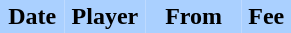<table border="0" cellspacing="0" cellpadding="2">
<tr bgcolor=AAD0FF>
<th width=20%>Date</th>
<th width=25%>Player</th>
<th width=30%>From</th>
<th width=15%>Fee</th>
</tr>
<tr>
<td></td>
<td></td>
<td></td>
</tr>
</table>
